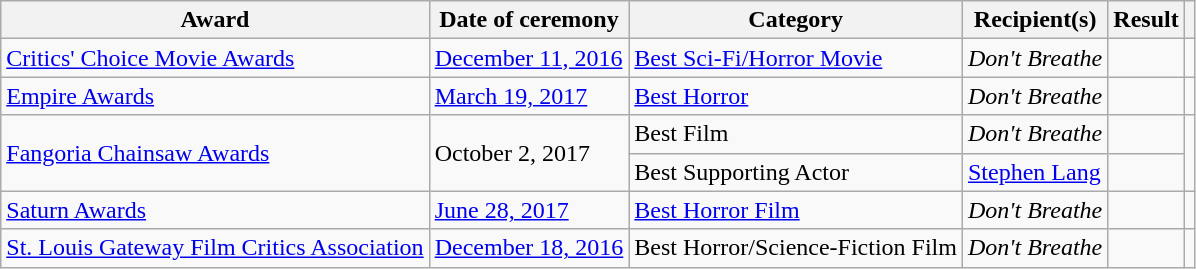<table class="wikitable sortable">
<tr>
<th>Award</th>
<th>Date of ceremony</th>
<th>Category</th>
<th>Recipient(s)</th>
<th>Result</th>
<th class="unsortable"></th>
</tr>
<tr>
<td><a href='#'>Critics' Choice Movie Awards</a></td>
<td><a href='#'>December 11, 2016</a></td>
<td><a href='#'>Best Sci-Fi/Horror Movie</a></td>
<td><em>Don't Breathe</em></td>
<td></td>
<td style="text-align:center;"></td>
</tr>
<tr>
<td><a href='#'>Empire Awards</a></td>
<td><a href='#'>March 19, 2017</a></td>
<td><a href='#'>Best Horror</a></td>
<td><em>Don't Breathe</em></td>
<td></td>
<td style="text-align:center;"></td>
</tr>
<tr>
<td rowspan="2"><a href='#'>Fangoria Chainsaw Awards</a></td>
<td rowspan="2">October 2, 2017</td>
<td>Best Film</td>
<td><em>Don't Breathe</em></td>
<td></td>
<td rowspan="2" style="text-align:center;"></td>
</tr>
<tr>
<td>Best Supporting Actor</td>
<td><a href='#'>Stephen Lang</a></td>
<td></td>
</tr>
<tr>
<td><a href='#'>Saturn Awards</a></td>
<td><a href='#'>June 28, 2017</a></td>
<td><a href='#'>Best Horror Film</a></td>
<td><em>Don't Breathe</em></td>
<td></td>
<td style="text-align:center;"></td>
</tr>
<tr>
<td><a href='#'>St. Louis Gateway Film Critics Association</a></td>
<td><a href='#'>December 18, 2016</a></td>
<td>Best Horror/Science-Fiction Film</td>
<td><em>Don't Breathe</em></td>
<td></td>
<td style="text-align:center;"></td>
</tr>
</table>
